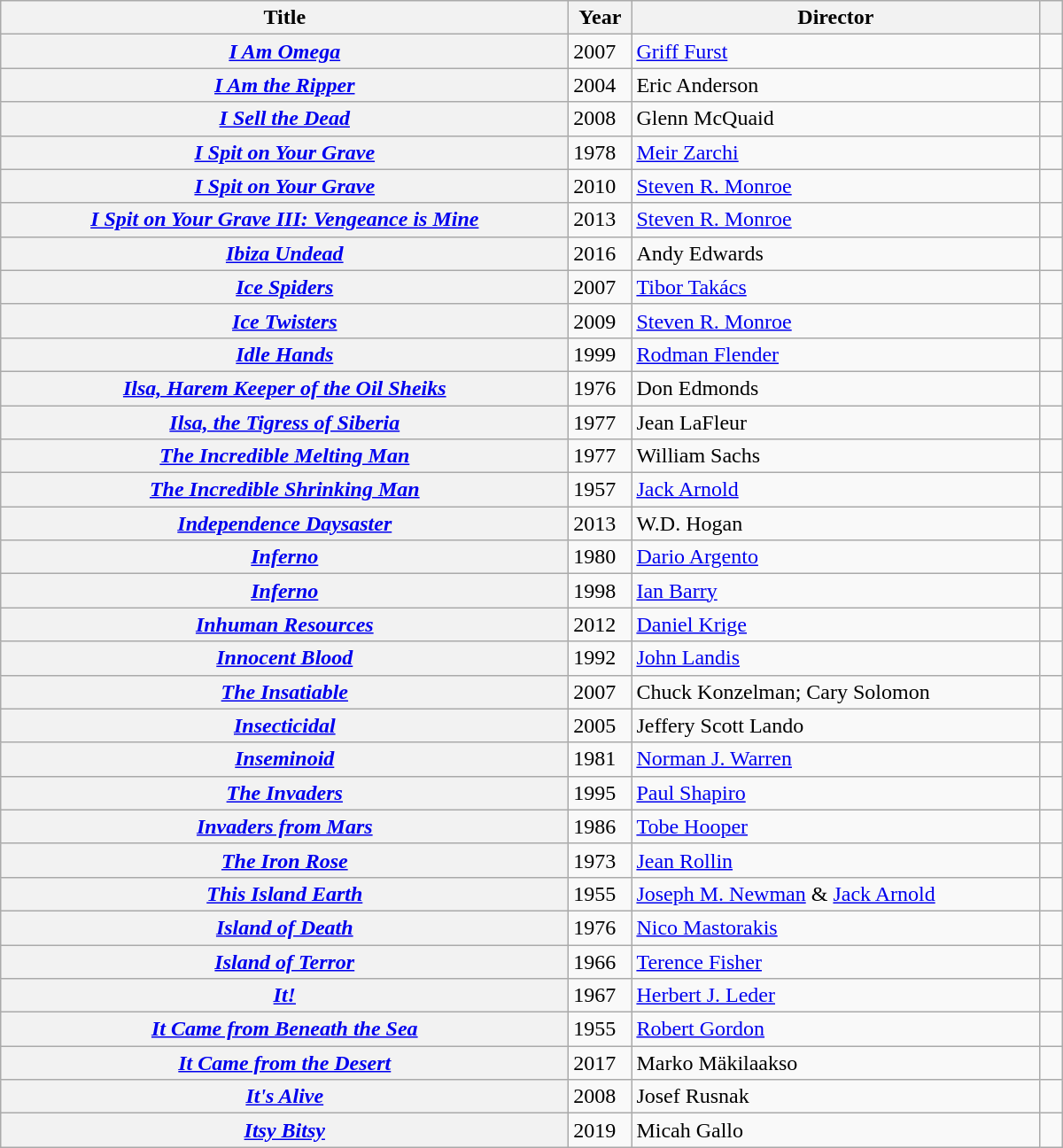<table style="width:800px;" class="wikitable plainrowheaders sortable">
<tr>
<th width="420" scope="col">Title</th>
<th width="40" scope="col">Year</th>
<th width="300" scope="col">Director</th>
<th scope="col"></th>
</tr>
<tr>
<th scope="row"><em><a href='#'>I Am Omega</a></em></th>
<td>2007</td>
<td><a href='#'>Griff Furst</a></td>
<td></td>
</tr>
<tr>
<th scope="row"><em><a href='#'>I Am the Ripper</a></em></th>
<td>2004</td>
<td>Eric Anderson</td>
<td></td>
</tr>
<tr>
<th scope="row"><em><a href='#'>I Sell the Dead</a></em></th>
<td>2008</td>
<td>Glenn McQuaid</td>
<td></td>
</tr>
<tr>
<th scope="row"><em><a href='#'>I Spit on Your Grave</a></em></th>
<td>1978</td>
<td><a href='#'>Meir Zarchi</a></td>
<td></td>
</tr>
<tr>
<th scope="row"><em><a href='#'>I Spit on Your Grave</a></em></th>
<td>2010</td>
<td><a href='#'>Steven R. Monroe</a></td>
<td></td>
</tr>
<tr>
<th scope="row"><em><a href='#'>I Spit on Your Grave III: Vengeance is Mine</a></em></th>
<td>2013</td>
<td><a href='#'>Steven R. Monroe</a></td>
<td></td>
</tr>
<tr>
<th scope="row"><em><a href='#'>Ibiza Undead</a></em></th>
<td>2016</td>
<td>Andy Edwards</td>
<td></td>
</tr>
<tr>
<th scope="row"><em><a href='#'>Ice Spiders</a></em></th>
<td>2007</td>
<td><a href='#'>Tibor Takács</a></td>
<td></td>
</tr>
<tr>
<th scope="row"><em><a href='#'>Ice Twisters</a></em></th>
<td>2009</td>
<td><a href='#'>Steven R. Monroe</a></td>
<td></td>
</tr>
<tr>
<th scope="row"><em><a href='#'>Idle Hands</a></em></th>
<td>1999</td>
<td><a href='#'>Rodman Flender</a></td>
<td align="center"></td>
</tr>
<tr>
<th scope="row"><em><a href='#'>Ilsa, Harem Keeper of the Oil Sheiks</a></em></th>
<td>1976</td>
<td>Don Edmonds</td>
<td></td>
</tr>
<tr>
<th scope="row"><em><a href='#'>Ilsa, the Tigress of Siberia</a></em></th>
<td>1977</td>
<td>Jean LaFleur</td>
<td></td>
</tr>
<tr>
<th scope="row"><em><a href='#'>The Incredible Melting Man</a></em></th>
<td>1977</td>
<td>William Sachs</td>
<td></td>
</tr>
<tr>
<th scope="row"><em><a href='#'>The Incredible Shrinking Man</a></em></th>
<td>1957</td>
<td><a href='#'>Jack Arnold</a></td>
<td align="center"></td>
</tr>
<tr>
<th scope="row"><em><a href='#'>Independence Daysaster</a></em></th>
<td>2013</td>
<td>W.D. Hogan</td>
<td></td>
</tr>
<tr>
<th scope="row"><em><a href='#'>Inferno</a></em></th>
<td>1980</td>
<td><a href='#'>Dario Argento</a></td>
<td></td>
</tr>
<tr>
<th scope="row"><em><a href='#'>Inferno</a></em></th>
<td>1998</td>
<td><a href='#'>Ian Barry</a></td>
<td></td>
</tr>
<tr>
<th scope="row"><em><a href='#'>Inhuman Resources</a></em></th>
<td>2012</td>
<td><a href='#'>Daniel Krige</a></td>
<td align="center"></td>
</tr>
<tr>
<th scope="row"><em><a href='#'>Innocent Blood</a></em></th>
<td>1992</td>
<td><a href='#'>John Landis</a></td>
<td></td>
</tr>
<tr>
<th scope="row"><em><a href='#'>The Insatiable</a></em></th>
<td>2007</td>
<td>Chuck Konzelman; Cary Solomon</td>
<td></td>
</tr>
<tr>
<th scope="row"><em><a href='#'>Insecticidal</a></em></th>
<td>2005</td>
<td>Jeffery Scott Lando</td>
<td></td>
</tr>
<tr>
<th scope="row"><em><a href='#'>Inseminoid</a></em></th>
<td>1981</td>
<td><a href='#'>Norman J. Warren</a></td>
<td></td>
</tr>
<tr>
<th scope="row"><em><a href='#'>The Invaders</a></em></th>
<td>1995</td>
<td><a href='#'>Paul Shapiro</a></td>
<td></td>
</tr>
<tr>
<th scope="row"><em><a href='#'>Invaders from Mars</a></em></th>
<td>1986</td>
<td><a href='#'>Tobe Hooper</a></td>
<td></td>
</tr>
<tr>
<th scope="row"><em><a href='#'>The Iron Rose</a></em></th>
<td>1973</td>
<td><a href='#'>Jean Rollin</a></td>
<td></td>
</tr>
<tr>
<th scope="row"><em><a href='#'>This Island Earth</a></em></th>
<td>1955</td>
<td><a href='#'>Joseph M. Newman</a> & <a href='#'>Jack Arnold</a></td>
<td align="center"></td>
</tr>
<tr>
<th scope="row"><em><a href='#'>Island of Death</a></em></th>
<td>1976</td>
<td><a href='#'>Nico Mastorakis</a></td>
<td></td>
</tr>
<tr>
<th scope="row"><em><a href='#'>Island of Terror</a></em></th>
<td>1966</td>
<td><a href='#'>Terence Fisher</a></td>
<td></td>
</tr>
<tr>
<th scope="row"><em><a href='#'>It!</a></em></th>
<td>1967</td>
<td><a href='#'>Herbert J. Leder</a></td>
<td align="center"></td>
</tr>
<tr>
<th scope="row"><em><a href='#'>It Came from Beneath the Sea</a></em></th>
<td>1955</td>
<td><a href='#'>Robert Gordon</a></td>
<td align="center"></td>
</tr>
<tr>
<th scope="row"><em><a href='#'>It Came from the Desert</a></em></th>
<td>2017</td>
<td>Marko Mäkilaakso</td>
<td align="center"></td>
</tr>
<tr>
<th scope="row"><em><a href='#'>It's Alive</a></em></th>
<td>2008</td>
<td>Josef Rusnak</td>
<td></td>
</tr>
<tr>
<th scope="row"><em><a href='#'>Itsy Bitsy</a></em></th>
<td>2019</td>
<td>Micah Gallo</td>
<td align="center"></td>
</tr>
</table>
